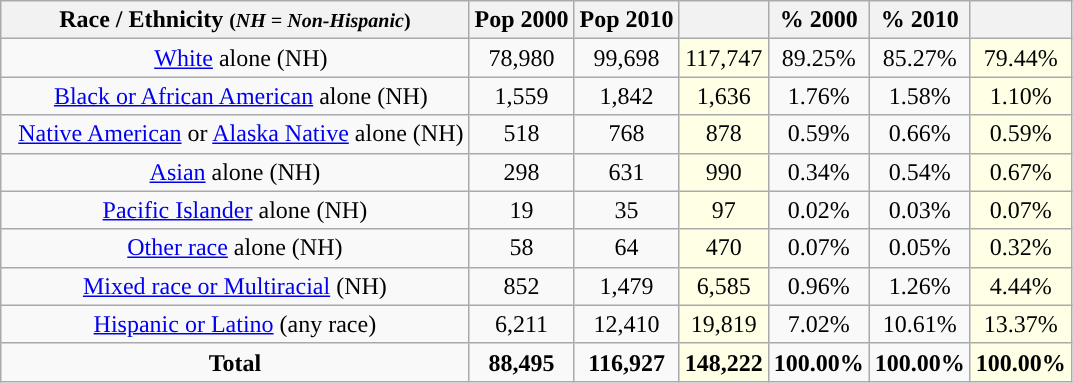<table class="wikitable" style="text-align:center;">
<tr>
<th>Race / Ethnicity <small>(<em>NH = Non-Hispanic</em>)</small></th>
<th>Pop 2000</th>
<th>Pop 2010</th>
<th></th>
<th>% 2000</th>
<th>% 2010</th>
<th></th>
</tr>
<tr>
<td>  <a href='#'>White</a> alone (NH)</td>
<td>78,980</td>
<td>99,698</td>
<td style='background: #ffffe6;'>117,747</td>
<td>89.25%</td>
<td>85.27%</td>
<td style='background: #ffffe6;'>79.44%</td>
</tr>
<tr>
<td>  <a href='#'>Black or African American</a> alone (NH)</td>
<td>1,559</td>
<td>1,842</td>
<td style='background: #ffffe6;'>1,636</td>
<td>1.76%</td>
<td>1.58%</td>
<td style='background: #ffffe6;'>1.10%</td>
</tr>
<tr>
<td>  <a href='#'>Native American</a> or <a href='#'>Alaska Native</a> alone (NH)</td>
<td>518</td>
<td>768</td>
<td style='background: #ffffe6;'>878</td>
<td>0.59%</td>
<td>0.66%</td>
<td style='background: #ffffe6;'>0.59%</td>
</tr>
<tr>
<td><a href='#'>Asian</a> alone (NH)</td>
<td>298</td>
<td>631</td>
<td style='background: #ffffe6;'>990</td>
<td>0.34%</td>
<td>0.54%</td>
<td style='background: #ffffe6;'>0.67%</td>
</tr>
<tr>
<td><a href='#'>Pacific Islander</a> alone (NH)</td>
<td>19</td>
<td>35</td>
<td style='background: #ffffe6;'>97</td>
<td>0.02%</td>
<td>0.03%</td>
<td style='background: #ffffe6;'>0.07%</td>
</tr>
<tr>
<td><a href='#'>Other race</a> alone (NH)</td>
<td>58</td>
<td>64</td>
<td style='background: #ffffe6;'>470</td>
<td>0.07%</td>
<td>0.05%</td>
<td style='background: #ffffe6;'>0.32%</td>
</tr>
<tr>
<td><a href='#'>Mixed race or Multiracial</a> (NH)</td>
<td>852</td>
<td>1,479</td>
<td style='background: #ffffe6;'>6,585</td>
<td>0.96%</td>
<td>1.26%</td>
<td style='background: #ffffe6;'>4.44%</td>
</tr>
<tr>
<td><a href='#'>Hispanic or Latino</a> (any race)</td>
<td>6,211</td>
<td>12,410</td>
<td style='background: #ffffe6;'>19,819</td>
<td>7.02%</td>
<td>10.61%</td>
<td style='background: #ffffe6;'>13.37%</td>
</tr>
<tr>
<td><strong>Total</strong></td>
<td><strong>88,495</strong></td>
<td><strong>116,927</strong></td>
<td style='background: #ffffe6;'><strong>148,222</strong></td>
<td><strong>100.00%</strong></td>
<td><strong>100.00%</strong></td>
<td style='background: #ffffe6;'><strong>100.00%</strong></td>
</tr>
</table>
